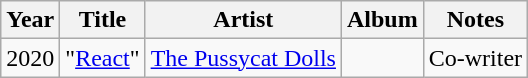<table class="wikitable">
<tr>
<th>Year</th>
<th>Title</th>
<th>Artist</th>
<th>Album</th>
<th>Notes</th>
</tr>
<tr>
<td>2020</td>
<td>"<a href='#'>React</a>"</td>
<td><a href='#'>The Pussycat Dolls</a></td>
<td></td>
<td>Co-writer</td>
</tr>
</table>
